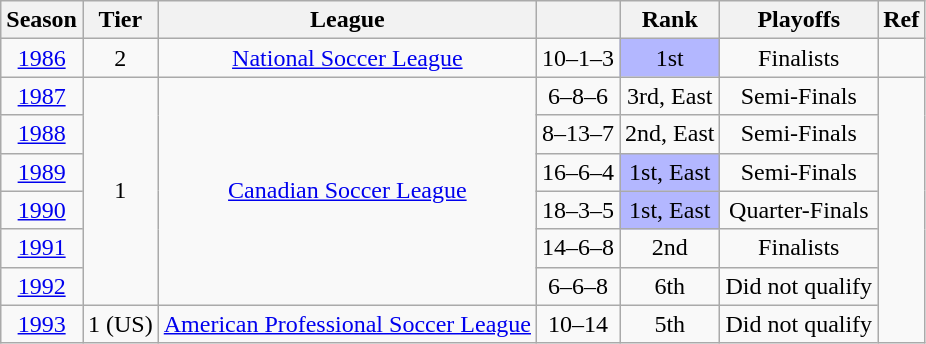<table class="wikitable" style="text-align: center;">
<tr>
<th>Season</th>
<th>Tier</th>
<th>League</th>
<th></th>
<th>Rank</th>
<th>Playoffs</th>
<th>Ref</th>
</tr>
<tr>
<td><a href='#'>1986</a></td>
<td>2</td>
<td><a href='#'>National Soccer League</a></td>
<td>10–1–3</td>
<td bgcolor="B3B7FF">1st</td>
<td>Finalists</td>
<td></td>
</tr>
<tr>
<td><a href='#'>1987</a></td>
<td rowspan="6">1</td>
<td rowspan="6"><a href='#'>Canadian Soccer League</a></td>
<td>6–8–6</td>
<td>3rd, East</td>
<td>Semi-Finals</td>
<td rowspan="7"></td>
</tr>
<tr>
<td><a href='#'>1988</a></td>
<td>8–13–7</td>
<td>2nd, East</td>
<td>Semi-Finals</td>
</tr>
<tr>
<td><a href='#'>1989</a></td>
<td>16–6–4</td>
<td bgcolor="B3B7FF">1st, East</td>
<td>Semi-Finals</td>
</tr>
<tr>
<td><a href='#'>1990</a></td>
<td>18–3–5</td>
<td bgcolor="B3B7FF">1st, East</td>
<td>Quarter-Finals</td>
</tr>
<tr>
<td><a href='#'>1991</a></td>
<td>14–6–8</td>
<td>2nd</td>
<td>Finalists</td>
</tr>
<tr>
<td><a href='#'>1992</a></td>
<td>6–6–8</td>
<td>6th</td>
<td>Did not qualify</td>
</tr>
<tr>
<td><a href='#'>1993</a></td>
<td>1 (US)</td>
<td><a href='#'>American Professional Soccer League</a></td>
<td>10–14</td>
<td>5th</td>
<td>Did not qualify</td>
</tr>
</table>
